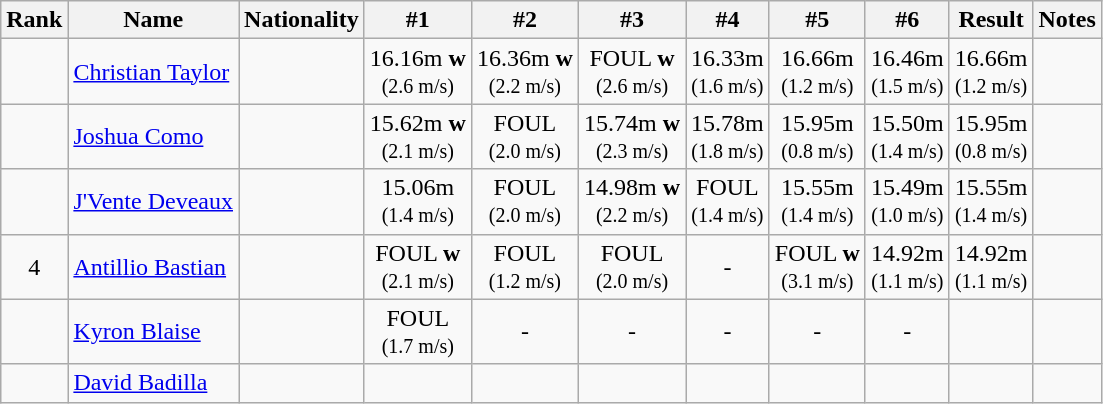<table class="wikitable sortable" style="text-align:center">
<tr>
<th>Rank</th>
<th>Name</th>
<th>Nationality</th>
<th>#1</th>
<th>#2</th>
<th>#3</th>
<th>#4</th>
<th>#5</th>
<th>#6</th>
<th>Result</th>
<th>Notes</th>
</tr>
<tr>
<td></td>
<td align=left><a href='#'>Christian Taylor</a></td>
<td align=left></td>
<td>16.16m <strong>w</strong><br> <small>(2.6 m/s)</small></td>
<td>16.36m <strong>w</strong><br> <small>(2.2 m/s)</small></td>
<td>FOUL <strong>w</strong><br> <small>(2.6 m/s)</small></td>
<td>16.33m<br> <small>(1.6 m/s)</small></td>
<td>16.66m<br> <small>(1.2 m/s)</small></td>
<td>16.46m<br> <small>(1.5 m/s)</small></td>
<td>16.66m<br><small>(1.2 m/s)</small></td>
<td></td>
</tr>
<tr>
<td></td>
<td align=left><a href='#'>Joshua Como</a></td>
<td align=left></td>
<td>15.62m <strong>w</strong><br> <small>(2.1 m/s)</small></td>
<td>FOUL<br> <small>(2.0 m/s)</small></td>
<td>15.74m <strong>w</strong><br> <small>(2.3 m/s)</small></td>
<td>15.78m<br> <small>(1.8 m/s)</small></td>
<td>15.95m<br> <small>(0.8 m/s)</small></td>
<td>15.50m<br> <small>(1.4 m/s)</small></td>
<td>15.95m<br><small>(0.8 m/s)</small></td>
<td></td>
</tr>
<tr>
<td></td>
<td align=left><a href='#'>J'Vente Deveaux</a></td>
<td align=left></td>
<td>15.06m<br> <small>(1.4 m/s)</small></td>
<td>FOUL<br> <small>(2.0 m/s)</small></td>
<td>14.98m <strong>w</strong><br> <small>(2.2 m/s)</small></td>
<td>FOUL<br> <small>(1.4 m/s)</small></td>
<td>15.55m<br> <small>(1.4 m/s)</small></td>
<td>15.49m<br> <small>(1.0 m/s)</small></td>
<td>15.55m<br><small>(1.4 m/s)</small></td>
<td></td>
</tr>
<tr>
<td>4</td>
<td align=left><a href='#'>Antillio Bastian</a></td>
<td align=left></td>
<td>FOUL <strong>w</strong><br> <small>(2.1 m/s)</small></td>
<td>FOUL<br> <small>(1.2 m/s)</small></td>
<td>FOUL<br> <small>(2.0 m/s)</small></td>
<td>-</td>
<td>FOUL <strong>w</strong><br> <small>(3.1 m/s)</small></td>
<td>14.92m<br> <small>(1.1 m/s)</small></td>
<td>14.92m<br><small>(1.1 m/s)</small></td>
<td></td>
</tr>
<tr>
<td></td>
<td align=left><a href='#'>Kyron Blaise</a></td>
<td align=left></td>
<td>FOUL<br> <small>(1.7 m/s)</small></td>
<td>-</td>
<td>-</td>
<td>-</td>
<td>-</td>
<td>-</td>
<td></td>
<td></td>
</tr>
<tr>
<td></td>
<td align=left><a href='#'>David Badilla</a></td>
<td align=left></td>
<td></td>
<td></td>
<td></td>
<td></td>
<td></td>
<td></td>
<td></td>
<td></td>
</tr>
</table>
